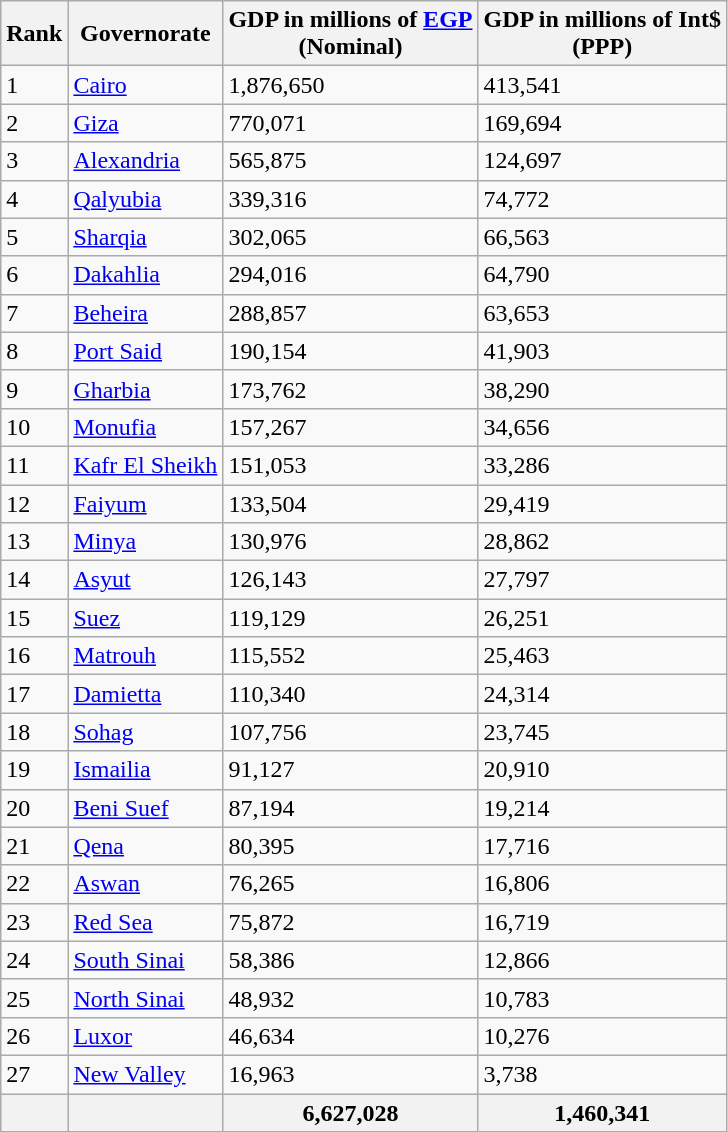<table class="wikitable sortable">
<tr>
<th>Rank</th>
<th>Governorate</th>
<th>GDP in millions of <a href='#'>EGP</a><br>(Nominal)</th>
<th>GDP in millions of Int$<br>(PPP)</th>
</tr>
<tr>
<td>1</td>
<td> <a href='#'>Cairo</a></td>
<td>1,876,650</td>
<td>413,541</td>
</tr>
<tr>
<td>2</td>
<td> <a href='#'>Giza</a></td>
<td>770,071</td>
<td>169,694</td>
</tr>
<tr>
<td>3</td>
<td> <a href='#'>Alexandria</a></td>
<td>565,875</td>
<td>124,697</td>
</tr>
<tr>
<td>4</td>
<td> <a href='#'>Qalyubia</a></td>
<td>339,316</td>
<td>74,772</td>
</tr>
<tr>
<td>5</td>
<td> <a href='#'>Sharqia</a></td>
<td>302,065</td>
<td>66,563</td>
</tr>
<tr>
<td>6</td>
<td> <a href='#'>Dakahlia</a></td>
<td>294,016</td>
<td>64,790</td>
</tr>
<tr>
<td>7</td>
<td> <a href='#'>Beheira</a></td>
<td>288,857</td>
<td>63,653</td>
</tr>
<tr>
<td>8</td>
<td> <a href='#'>Port Said</a></td>
<td>190,154</td>
<td>41,903</td>
</tr>
<tr>
<td>9</td>
<td> <a href='#'>Gharbia</a></td>
<td>173,762</td>
<td>38,290</td>
</tr>
<tr>
<td>10</td>
<td> <a href='#'>Monufia</a></td>
<td>157,267</td>
<td>34,656</td>
</tr>
<tr>
<td>11</td>
<td> <a href='#'>Kafr El Sheikh</a></td>
<td>151,053</td>
<td>33,286</td>
</tr>
<tr>
<td>12</td>
<td> <a href='#'>Faiyum</a></td>
<td>133,504</td>
<td>29,419</td>
</tr>
<tr>
<td>13</td>
<td> <a href='#'>Minya</a></td>
<td>130,976</td>
<td>28,862</td>
</tr>
<tr>
<td>14</td>
<td> <a href='#'>Asyut</a></td>
<td>126,143</td>
<td>27,797</td>
</tr>
<tr>
<td>15</td>
<td> <a href='#'>Suez</a></td>
<td>119,129</td>
<td>26,251</td>
</tr>
<tr>
<td>16</td>
<td> <a href='#'>Matrouh</a></td>
<td>115,552</td>
<td>25,463</td>
</tr>
<tr>
<td>17</td>
<td> <a href='#'>Damietta</a></td>
<td>110,340</td>
<td>24,314</td>
</tr>
<tr>
<td>18</td>
<td> <a href='#'>Sohag</a></td>
<td>107,756</td>
<td>23,745</td>
</tr>
<tr>
<td>19</td>
<td> <a href='#'>Ismailia</a></td>
<td>91,127</td>
<td>20,910</td>
</tr>
<tr>
<td>20</td>
<td> <a href='#'>Beni Suef</a></td>
<td>87,194</td>
<td>19,214</td>
</tr>
<tr>
<td>21</td>
<td> <a href='#'>Qena</a></td>
<td>80,395</td>
<td>17,716</td>
</tr>
<tr>
<td>22</td>
<td> <a href='#'>Aswan</a></td>
<td>76,265</td>
<td>16,806</td>
</tr>
<tr>
<td>23</td>
<td> <a href='#'>Red Sea</a></td>
<td>75,872</td>
<td>16,719</td>
</tr>
<tr>
<td>24</td>
<td> <a href='#'>South Sinai</a></td>
<td>58,386</td>
<td>12,866</td>
</tr>
<tr>
<td>25</td>
<td> <a href='#'>North Sinai</a></td>
<td>48,932</td>
<td>10,783</td>
</tr>
<tr>
<td>26</td>
<td> <a href='#'>Luxor</a></td>
<td>46,634</td>
<td>10,276</td>
</tr>
<tr>
<td>27</td>
<td> <a href='#'>New Valley</a></td>
<td>16,963</td>
<td>3,738</td>
</tr>
<tr>
<th></th>
<th></th>
<th>6,627,028</th>
<th>1,460,341</th>
</tr>
</table>
